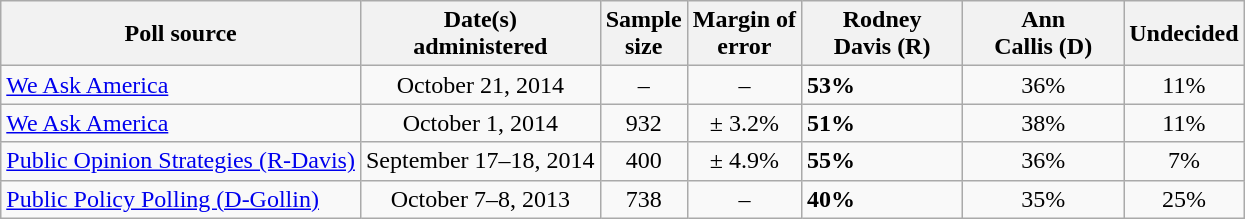<table class="wikitable">
<tr>
<th>Poll source</th>
<th>Date(s)<br>administered</th>
<th>Sample<br>size</th>
<th>Margin of<br>error</th>
<th style="width:100px;">Rodney<br>Davis (R)</th>
<th style="width:100px;">Ann<br>Callis (D)</th>
<th>Undecided</th>
</tr>
<tr>
<td><a href='#'>We Ask America</a></td>
<td align=center>October 21, 2014</td>
<td align=center>–</td>
<td align=center>–</td>
<td><strong>53%</strong></td>
<td align=center>36%</td>
<td align=center>11%</td>
</tr>
<tr>
<td><a href='#'>We Ask America</a></td>
<td align=center>October 1, 2014</td>
<td align=center>932</td>
<td align=center>± 3.2%</td>
<td><strong>51%</strong></td>
<td align=center>38%</td>
<td align=center>11%</td>
</tr>
<tr>
<td><a href='#'>Public Opinion Strategies (R-Davis)</a></td>
<td align=center>September 17–18, 2014</td>
<td align=center>400</td>
<td align=center>± 4.9%</td>
<td><strong>55%</strong></td>
<td align=center>36%</td>
<td align=center>7%</td>
</tr>
<tr>
<td><a href='#'>Public Policy Polling (D-Gollin)</a></td>
<td align=center>October 7–8, 2013</td>
<td align=center>738</td>
<td align=center>–</td>
<td><strong>40%</strong></td>
<td align=center>35%</td>
<td align=center>25%</td>
</tr>
</table>
